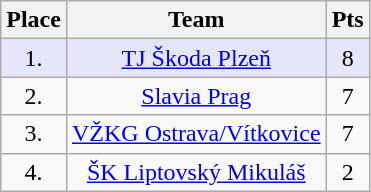<table class="wikitable">
<tr>
<th>Place</th>
<th>Team</th>
<th>Pts</th>
</tr>
<tr align="center" bgcolor="#e6e6fa">
<td>1.</td>
<td><a href='#'>TJ Škoda Plzeň</a></td>
<td>8</td>
</tr>
<tr align="center">
<td>2.</td>
<td><a href='#'>Slavia Prag</a></td>
<td>7</td>
</tr>
<tr align="center">
<td>3.</td>
<td><a href='#'>VŽKG Ostrava/Vítkovice</a></td>
<td>7</td>
</tr>
<tr align="center">
<td>4.</td>
<td><a href='#'>ŠK Liptovský Mikuláš</a></td>
<td>2</td>
</tr>
</table>
